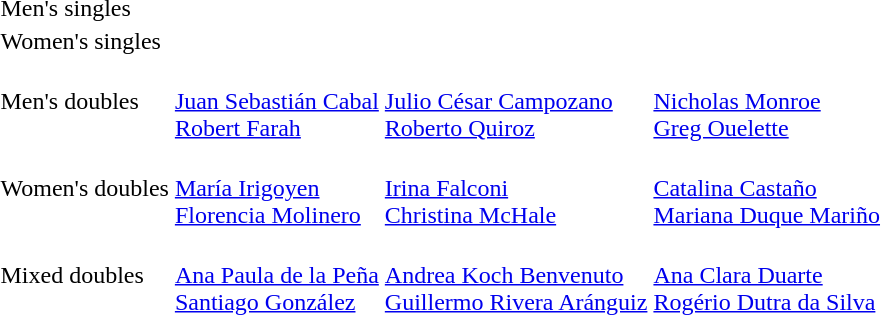<table>
<tr>
<td>Men's singles<br></td>
<td></td>
<td></td>
<td></td>
</tr>
<tr>
<td>Women's singles<br></td>
<td></td>
<td></td>
<td></td>
</tr>
<tr>
<td>Men's doubles<br></td>
<td><br><a href='#'>Juan Sebastián Cabal</a><br><a href='#'>Robert Farah</a></td>
<td><br><a href='#'>Julio César Campozano</a><br> <a href='#'>Roberto Quiroz</a></td>
<td><br><a href='#'>Nicholas Monroe</a><br> <a href='#'>Greg Ouelette</a></td>
</tr>
<tr>
<td>Women's doubles<br></td>
<td><br><a href='#'>María Irigoyen</a><br><a href='#'>Florencia Molinero</a></td>
<td><br><a href='#'>Irina Falconi</a><br><a href='#'>Christina McHale</a></td>
<td><br><a href='#'>Catalina Castaño</a><br> <a href='#'>Mariana Duque Mariño</a></td>
</tr>
<tr>
<td>Mixed doubles<br></td>
<td><br><a href='#'>Ana Paula de la Peña</a><br><a href='#'>Santiago González</a></td>
<td><br><a href='#'>Andrea Koch Benvenuto</a><br><a href='#'>Guillermo Rivera Aránguiz</a></td>
<td><br><a href='#'>Ana Clara Duarte</a><br><a href='#'>Rogério Dutra da Silva</a></td>
</tr>
</table>
